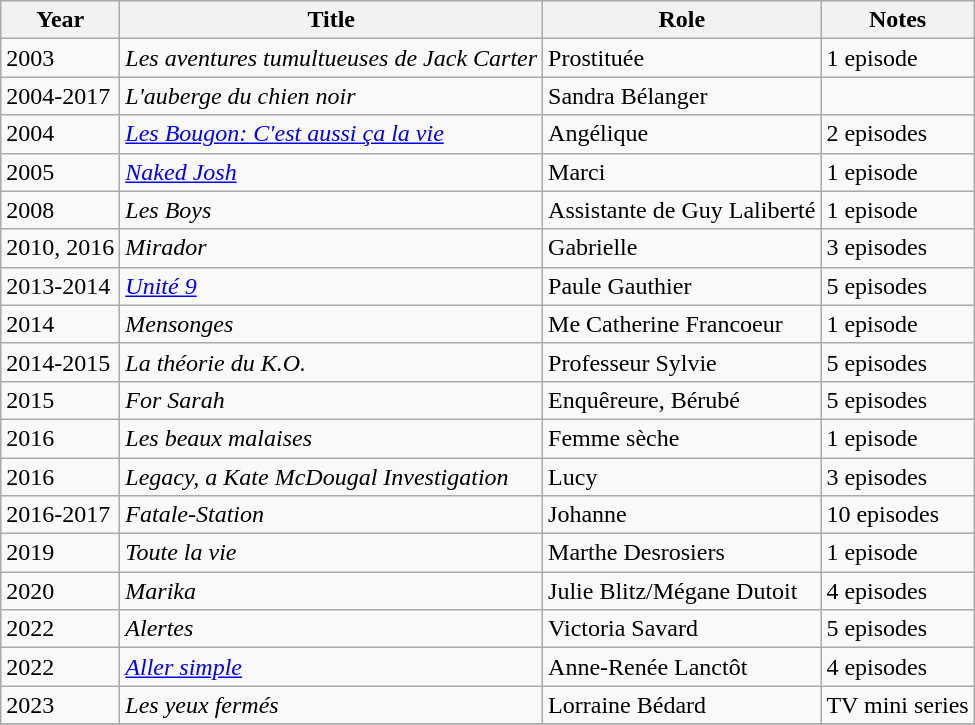<table class="wikitable sortable">
<tr>
<th>Year</th>
<th>Title</th>
<th>Role</th>
<th class="unsortable">Notes</th>
</tr>
<tr>
<td>2003</td>
<td><em>Les aventures tumultueuses de Jack Carter</em></td>
<td>Prostituée</td>
<td>1 episode</td>
</tr>
<tr>
<td>2004-2017</td>
<td><em>L'auberge du chien noir</em></td>
<td>Sandra Bélanger</td>
</tr>
<tr>
<td>2004</td>
<td><em><a href='#'>Les Bougon: C'est aussi ça la vie</a></em></td>
<td>Angélique</td>
<td>2 episodes</td>
</tr>
<tr>
<td>2005</td>
<td><em><a href='#'>Naked Josh</a></em></td>
<td>Marci</td>
<td>1 episode</td>
</tr>
<tr>
<td>2008</td>
<td><em>Les Boys</em></td>
<td>Assistante de Guy Laliberté</td>
<td>1 episode</td>
</tr>
<tr>
<td>2010, 2016</td>
<td><em>Mirador</em></td>
<td>Gabrielle</td>
<td>3 episodes</td>
</tr>
<tr>
<td>2013-2014</td>
<td><em><a href='#'>Unité 9</a></em></td>
<td>Paule Gauthier</td>
<td>5 episodes</td>
</tr>
<tr>
<td>2014</td>
<td><em>Mensonges</em></td>
<td>Me Catherine Francoeur</td>
<td>1 episode</td>
</tr>
<tr>
<td>2014-2015</td>
<td><em>La théorie du K.O.</em></td>
<td>Professeur Sylvie</td>
<td>5 episodes</td>
</tr>
<tr>
<td>2015</td>
<td><em>For Sarah</em></td>
<td>Enquêreure, Bérubé</td>
<td>5 episodes</td>
</tr>
<tr>
<td>2016</td>
<td><em>Les beaux malaises</em></td>
<td>Femme sèche</td>
<td>1 episode</td>
</tr>
<tr>
<td>2016</td>
<td><em>Legacy, a Kate McDougal Investigation</em></td>
<td>Lucy</td>
<td>3 episodes</td>
</tr>
<tr>
<td>2016-2017</td>
<td><em>Fatale-Station</em></td>
<td>Johanne</td>
<td>10 episodes</td>
</tr>
<tr>
<td>2019</td>
<td><em>Toute la vie</em></td>
<td>Marthe Desrosiers</td>
<td>1 episode</td>
</tr>
<tr>
<td>2020</td>
<td><em>Marika</em></td>
<td>Julie Blitz/Mégane Dutoit</td>
<td>4 episodes</td>
</tr>
<tr>
<td>2022</td>
<td><em>Alertes</em></td>
<td>Victoria Savard</td>
<td>5 episodes</td>
</tr>
<tr>
<td>2022</td>
<td><em><a href='#'>Aller simple</a></em></td>
<td>Anne-Renée Lanctôt</td>
<td>4 episodes</td>
</tr>
<tr>
<td>2023</td>
<td><em>Les yeux fermés</em></td>
<td>Lorraine Bédard</td>
<td>TV mini series</td>
</tr>
<tr>
</tr>
</table>
